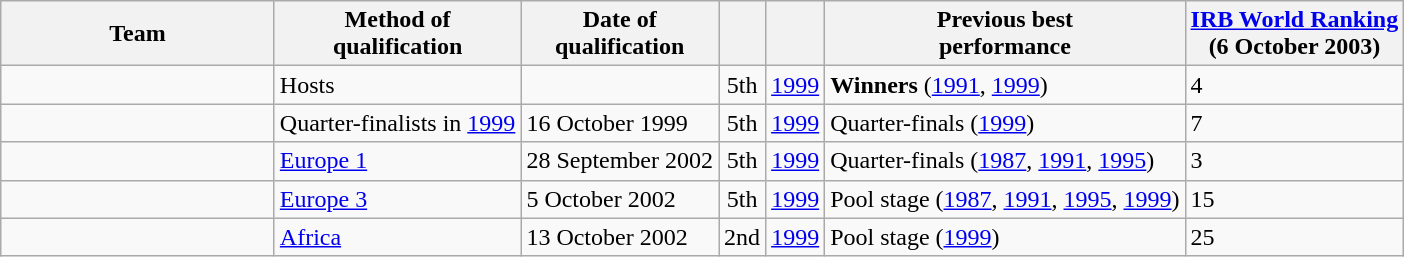<table class="wikitable sortable">
<tr>
<th width=175px>Team</th>
<th>Method of<br>qualification</th>
<th>Date of<br>qualification</th>
<th data-sort-type="number"></th>
<th></th>
<th>Previous best<br>performance</th>
<th><a href='#'>IRB World Ranking</a><br>(6 October 2003)</th>
</tr>
<tr>
<td style=white-space:nowrap></td>
<td data-sort-value="*">Hosts</td>
<td></td>
<td align=center>5th</td>
<td align=center><a href='#'>1999</a></td>
<td><strong>Winners</strong> (<a href='#'>1991</a>, <a href='#'>1999</a>)</td>
<td>4</td>
</tr>
<tr>
<td style=white-space:nowrap></td>
<td>Quarter-finalists in <a href='#'>1999</a></td>
<td>16 October 1999</td>
<td align=center>5th</td>
<td align=center><a href='#'>1999</a></td>
<td>Quarter-finals (<a href='#'>1999</a>)</td>
<td>7</td>
</tr>
<tr>
<td style=white-space:nowrap></td>
<td><a href='#'>Europe 1</a></td>
<td>28 September 2002</td>
<td align=center>5th</td>
<td align=center><a href='#'>1999</a></td>
<td>Quarter-finals (<a href='#'>1987</a>, <a href='#'>1991</a>, <a href='#'>1995</a>)</td>
<td>3</td>
</tr>
<tr>
<td style=white-space:nowrap></td>
<td><a href='#'>Europe 3</a></td>
<td>5 October 2002</td>
<td align=center>5th</td>
<td align=center><a href='#'>1999</a></td>
<td>Pool stage (<a href='#'>1987</a>, <a href='#'>1991</a>, <a href='#'>1995</a>, <a href='#'>1999</a>)</td>
<td>15</td>
</tr>
<tr>
<td style=white-space:nowrap></td>
<td><a href='#'>Africa</a></td>
<td>13 October 2002</td>
<td align=center>2nd</td>
<td align=center><a href='#'>1999</a></td>
<td>Pool stage (<a href='#'>1999</a>)</td>
<td>25</td>
</tr>
</table>
